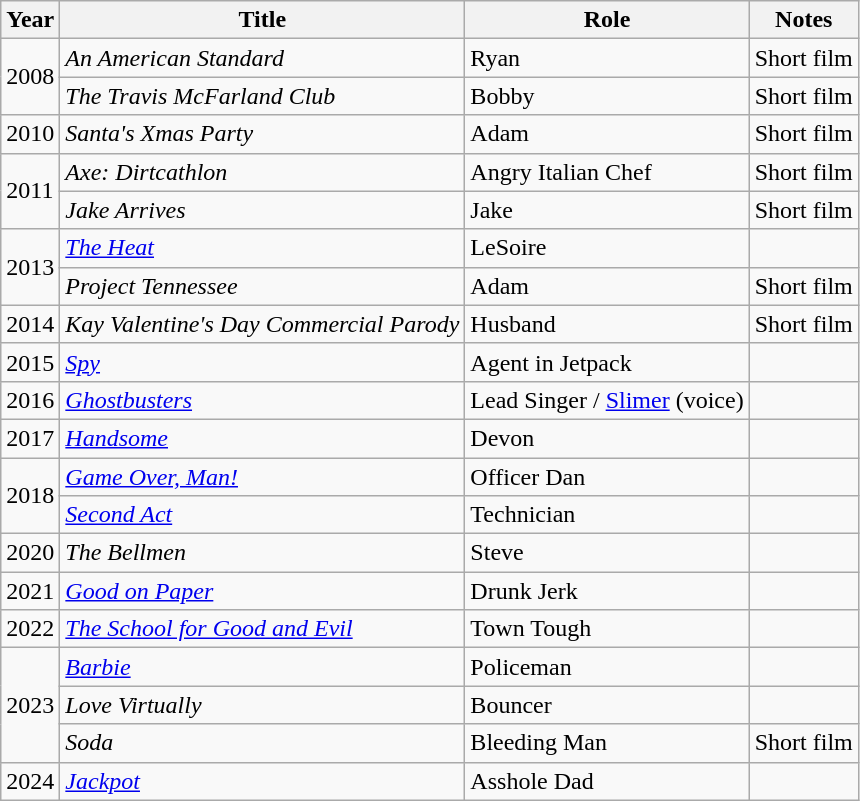<table class="wikitable sortable">
<tr>
<th>Year</th>
<th>Title</th>
<th>Role</th>
<th class="unsortable">Notes</th>
</tr>
<tr>
<td rowspan="2">2008</td>
<td><em>An American Standard</em></td>
<td>Ryan</td>
<td>Short film</td>
</tr>
<tr>
<td><em>The Travis McFarland Club</em></td>
<td>Bobby</td>
<td>Short film</td>
</tr>
<tr>
<td>2010</td>
<td><em>Santa's Xmas Party</em></td>
<td>Adam</td>
<td>Short film</td>
</tr>
<tr>
<td rowspan="2">2011</td>
<td><em>Axe: Dirtcathlon</em></td>
<td>Angry Italian Chef</td>
<td>Short film</td>
</tr>
<tr>
<td><em>Jake Arrives</em></td>
<td>Jake</td>
<td>Short film</td>
</tr>
<tr>
<td rowspan="2">2013</td>
<td><a href='#'><em>The Heat</em></a></td>
<td>LeSoire</td>
<td></td>
</tr>
<tr>
<td><em>Project Tennessee</em></td>
<td>Adam</td>
<td>Short film</td>
</tr>
<tr>
<td>2014</td>
<td><em>Kay Valentine's Day Commercial Parody</em></td>
<td>Husband</td>
<td>Short film</td>
</tr>
<tr>
<td>2015</td>
<td><a href='#'><em>Spy</em></a></td>
<td>Agent in Jetpack</td>
<td></td>
</tr>
<tr>
<td>2016</td>
<td><a href='#'><em>Ghostbusters</em></a></td>
<td>Lead Singer / <a href='#'>Slimer</a> (voice)</td>
<td></td>
</tr>
<tr>
<td>2017</td>
<td><a href='#'><em>Handsome</em></a></td>
<td>Devon</td>
<td></td>
</tr>
<tr>
<td rowspan="2">2018</td>
<td><em><a href='#'>Game Over, Man!</a></em></td>
<td>Officer Dan</td>
<td></td>
</tr>
<tr>
<td><a href='#'><em>Second Act</em></a></td>
<td>Technician</td>
<td></td>
</tr>
<tr>
<td>2020</td>
<td><em>The Bellmen</em></td>
<td>Steve</td>
<td></td>
</tr>
<tr>
<td>2021</td>
<td><em><a href='#'>Good on Paper</a></em></td>
<td>Drunk Jerk</td>
<td></td>
</tr>
<tr>
<td>2022</td>
<td><em><a href='#'>The School for Good and Evil</a></em></td>
<td>Town Tough</td>
<td></td>
</tr>
<tr>
<td rowspan="3">2023</td>
<td><em><a href='#'>Barbie</a></em></td>
<td>Policeman</td>
<td></td>
</tr>
<tr>
<td><em>Love Virtually</em></td>
<td>Bouncer</td>
<td></td>
</tr>
<tr>
<td><em>Soda</em></td>
<td>Bleeding Man</td>
<td>Short film</td>
</tr>
<tr>
<td>2024</td>
<td><em><a href='#'>Jackpot</a></em></td>
<td>Asshole Dad</td>
<td></td>
</tr>
</table>
